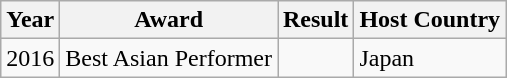<table class="wikitable">
<tr>
<th>Year</th>
<th>Award</th>
<th>Result</th>
<th>Host Country</th>
</tr>
<tr>
<td>2016</td>
<td>Best Asian Performer</td>
<td></td>
<td> Japan</td>
</tr>
</table>
